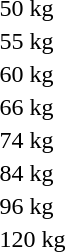<table>
<tr>
<td rowspan=2>50 kg</td>
<td rowspan=2></td>
<td rowspan=2></td>
<td></td>
</tr>
<tr>
<td></td>
</tr>
<tr>
<td rowspan=2>55 kg</td>
<td rowspan=2></td>
<td rowspan=2></td>
<td></td>
</tr>
<tr>
<td></td>
</tr>
<tr>
<td rowspan=2>60 kg</td>
<td rowspan=2></td>
<td rowspan=2></td>
<td></td>
</tr>
<tr>
<td></td>
</tr>
<tr>
<td rowspan=2>66 kg</td>
<td rowspan=2></td>
<td rowspan=2></td>
<td></td>
</tr>
<tr>
<td></td>
</tr>
<tr>
<td rowspan=2>74 kg</td>
<td rowspan=2></td>
<td rowspan=2></td>
<td></td>
</tr>
<tr>
<td></td>
</tr>
<tr>
<td rowspan=2>84 kg</td>
<td rowspan=2></td>
<td rowspan=2></td>
<td></td>
</tr>
<tr>
<td></td>
</tr>
<tr>
<td rowspan=2>96 kg</td>
<td rowspan=2></td>
<td rowspan=2></td>
<td></td>
</tr>
<tr>
<td></td>
</tr>
<tr>
<td rowspan=2>120 kg</td>
<td rowspan=2></td>
<td rowspan=2></td>
<td></td>
</tr>
<tr>
<td></td>
</tr>
<tr>
</tr>
</table>
